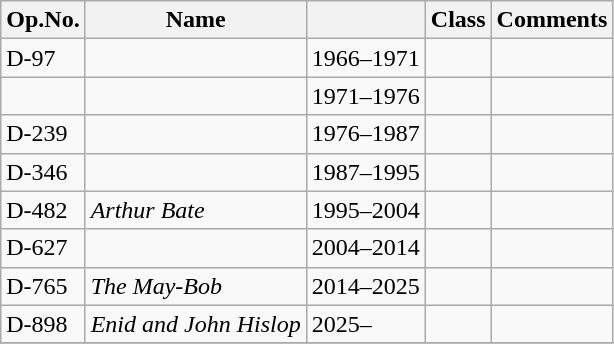<table class="wikitable">
<tr>
<th>Op.No.</th>
<th>Name</th>
<th></th>
<th>Class</th>
<th>Comments</th>
</tr>
<tr>
<td>D-97</td>
<td></td>
<td>1966–1971</td>
<td></td>
<td></td>
</tr>
<tr>
<td></td>
<td></td>
<td>1971–1976</td>
<td></td>
<td></td>
</tr>
<tr>
<td>D-239</td>
<td></td>
<td>1976–1987</td>
<td></td>
<td></td>
</tr>
<tr>
<td>D-346</td>
<td></td>
<td>1987–1995</td>
<td></td>
<td></td>
</tr>
<tr>
<td>D-482</td>
<td><em>Arthur Bate</em></td>
<td>1995–2004</td>
<td></td>
<td></td>
</tr>
<tr>
<td>D-627</td>
<td></td>
<td>2004–2014</td>
<td></td>
<td></td>
</tr>
<tr>
<td>D-765</td>
<td><em>The May-Bob</em></td>
<td>2014–2025</td>
<td></td>
<td></td>
</tr>
<tr>
<td>D-898</td>
<td><em>Enid and John Hislop</em></td>
<td>2025–</td>
<td></td>
<td></td>
</tr>
<tr>
</tr>
</table>
